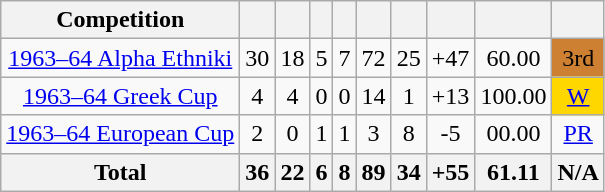<table class="wikitable" style="text-align:center">
<tr>
<th>Competition</th>
<th></th>
<th></th>
<th></th>
<th></th>
<th></th>
<th></th>
<th></th>
<th></th>
<th></th>
</tr>
<tr>
<td><a href='#'>1963–64 Alpha Ethniki</a></td>
<td>30</td>
<td>18</td>
<td>5</td>
<td>7</td>
<td>72</td>
<td>25</td>
<td>+47</td>
<td>60.00</td>
<td bgcolor=#CD7F32>3rd</td>
</tr>
<tr>
<td><a href='#'>1963–64 Greek Cup</a></td>
<td>4</td>
<td>4</td>
<td>0</td>
<td>0</td>
<td>14</td>
<td>1</td>
<td>+13</td>
<td>100.00</td>
<td bgcolor=#FFD700><a href='#'>W</a></td>
</tr>
<tr>
<td><a href='#'>1963–64 European Cup</a></td>
<td>2</td>
<td>0</td>
<td>1</td>
<td>1</td>
<td>3</td>
<td>8</td>
<td>-5</td>
<td>00.00</td>
<td><a href='#'>PR</a></td>
</tr>
<tr>
<th>Total</th>
<th>36</th>
<th>22</th>
<th>6</th>
<th>8</th>
<th>89</th>
<th>34</th>
<th>+55</th>
<th>61.11</th>
<th>N/A</th>
</tr>
</table>
